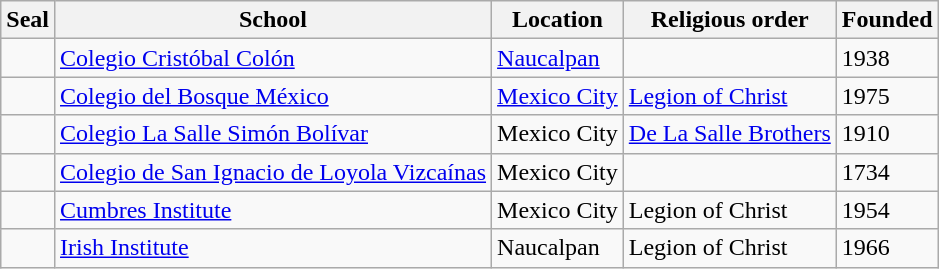<table class="wikitable">
<tr>
<th>Seal</th>
<th>School</th>
<th>Location</th>
<th>Religious order</th>
<th>Founded</th>
</tr>
<tr>
<td></td>
<td><a href='#'>Colegio Cristóbal Colón</a></td>
<td><a href='#'>Naucalpan</a></td>
<td></td>
<td>1938</td>
</tr>
<tr>
<td></td>
<td><a href='#'>Colegio del Bosque México</a></td>
<td><a href='#'>Mexico City</a></td>
<td><a href='#'>Legion of Christ</a></td>
<td>1975</td>
</tr>
<tr>
<td></td>
<td><a href='#'>Colegio La Salle Simón Bolívar</a></td>
<td>Mexico City</td>
<td><a href='#'>De La Salle Brothers</a></td>
<td>1910</td>
</tr>
<tr>
<td></td>
<td><a href='#'>Colegio de San Ignacio de Loyola Vizcaínas</a></td>
<td>Mexico City</td>
<td></td>
<td>1734</td>
</tr>
<tr>
<td></td>
<td><a href='#'>Cumbres Institute</a></td>
<td>Mexico City</td>
<td>Legion of Christ</td>
<td>1954</td>
</tr>
<tr>
<td></td>
<td><a href='#'>Irish Institute</a></td>
<td>Naucalpan</td>
<td>Legion of Christ</td>
<td>1966</td>
</tr>
</table>
